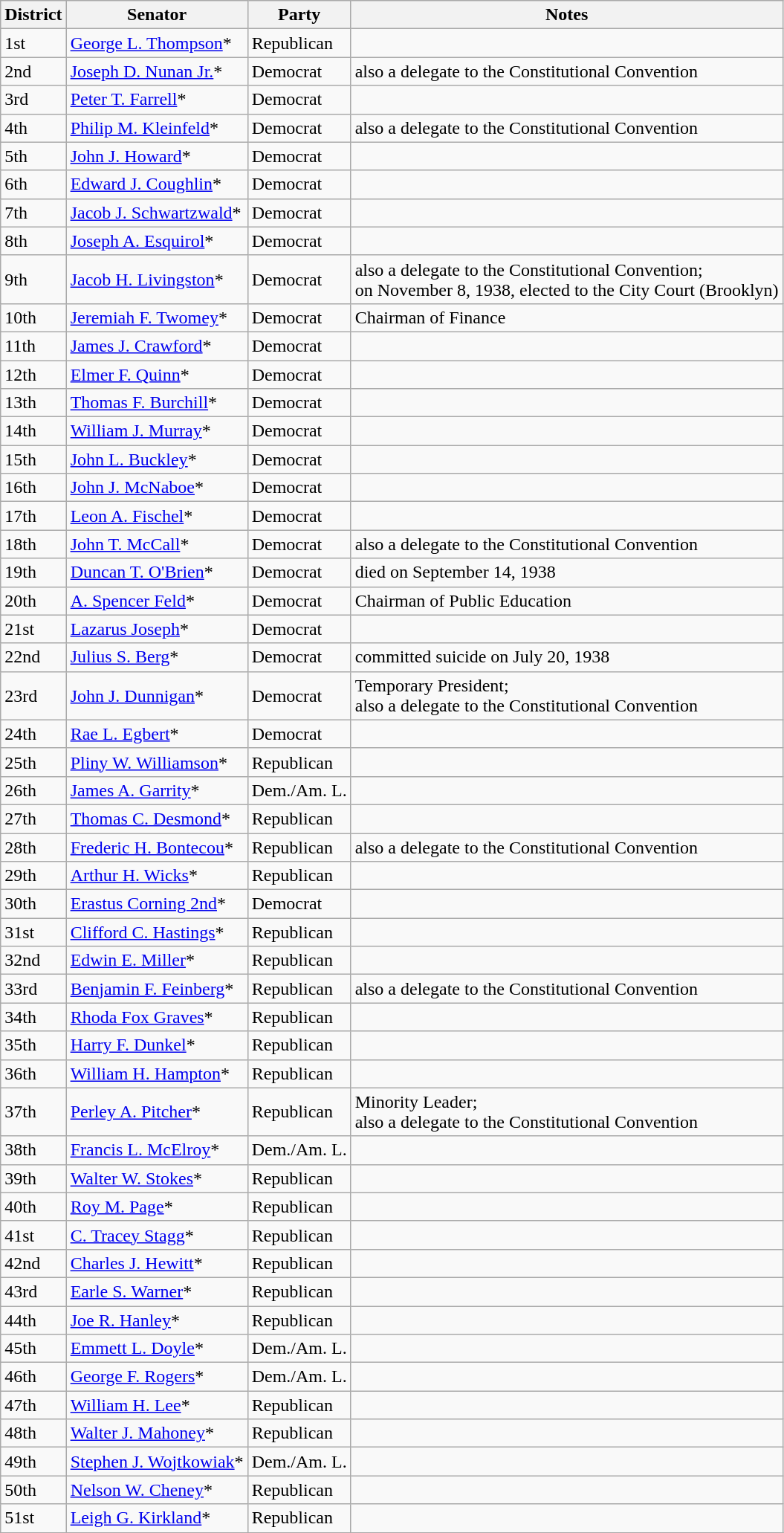<table class=wikitable>
<tr>
<th>District</th>
<th>Senator</th>
<th>Party</th>
<th>Notes</th>
</tr>
<tr>
<td>1st</td>
<td><a href='#'>George L. Thompson</a>*</td>
<td>Republican</td>
<td></td>
</tr>
<tr>
<td>2nd</td>
<td><a href='#'>Joseph D. Nunan Jr.</a>*</td>
<td>Democrat</td>
<td>also a delegate to the Constitutional Convention</td>
</tr>
<tr>
<td>3rd</td>
<td><a href='#'>Peter T. Farrell</a>*</td>
<td>Democrat</td>
<td></td>
</tr>
<tr>
<td>4th</td>
<td><a href='#'>Philip M. Kleinfeld</a>*</td>
<td>Democrat</td>
<td>also a delegate to the Constitutional Convention</td>
</tr>
<tr>
<td>5th</td>
<td><a href='#'>John J. Howard</a>*</td>
<td>Democrat</td>
<td></td>
</tr>
<tr>
<td>6th</td>
<td><a href='#'>Edward J. Coughlin</a>*</td>
<td>Democrat</td>
<td></td>
</tr>
<tr>
<td>7th</td>
<td><a href='#'>Jacob J. Schwartzwald</a>*</td>
<td>Democrat</td>
<td></td>
</tr>
<tr>
<td>8th</td>
<td><a href='#'>Joseph A. Esquirol</a>*</td>
<td>Democrat</td>
<td></td>
</tr>
<tr>
<td>9th</td>
<td><a href='#'>Jacob H. Livingston</a>*</td>
<td>Democrat</td>
<td>also a delegate to the Constitutional Convention; <br>on November 8, 1938, elected to the City Court (Brooklyn)</td>
</tr>
<tr>
<td>10th</td>
<td><a href='#'>Jeremiah F. Twomey</a>*</td>
<td>Democrat</td>
<td>Chairman of Finance</td>
</tr>
<tr>
<td>11th</td>
<td><a href='#'>James J. Crawford</a>*</td>
<td>Democrat</td>
<td></td>
</tr>
<tr>
<td>12th</td>
<td><a href='#'>Elmer F. Quinn</a>*</td>
<td>Democrat</td>
<td></td>
</tr>
<tr>
<td>13th</td>
<td><a href='#'>Thomas F. Burchill</a>*</td>
<td>Democrat</td>
<td></td>
</tr>
<tr>
<td>14th</td>
<td><a href='#'>William J. Murray</a>*</td>
<td>Democrat</td>
<td></td>
</tr>
<tr>
<td>15th</td>
<td><a href='#'>John L. Buckley</a>*</td>
<td>Democrat</td>
<td></td>
</tr>
<tr>
<td>16th</td>
<td><a href='#'>John J. McNaboe</a>*</td>
<td>Democrat</td>
<td></td>
</tr>
<tr>
<td>17th</td>
<td><a href='#'>Leon A. Fischel</a>*</td>
<td>Democrat</td>
<td></td>
</tr>
<tr>
<td>18th</td>
<td><a href='#'>John T. McCall</a>*</td>
<td>Democrat</td>
<td>also a delegate to the Constitutional Convention</td>
</tr>
<tr>
<td>19th</td>
<td><a href='#'>Duncan T. O'Brien</a>*</td>
<td>Democrat</td>
<td>died on September 14, 1938</td>
</tr>
<tr>
<td>20th</td>
<td><a href='#'>A. Spencer Feld</a>*</td>
<td>Democrat</td>
<td>Chairman of Public Education</td>
</tr>
<tr>
<td>21st</td>
<td><a href='#'>Lazarus Joseph</a>*</td>
<td>Democrat</td>
<td></td>
</tr>
<tr>
<td>22nd</td>
<td><a href='#'>Julius S. Berg</a>*</td>
<td>Democrat</td>
<td>committed suicide on July 20, 1938</td>
</tr>
<tr>
<td>23rd</td>
<td><a href='#'>John J. Dunnigan</a>*</td>
<td>Democrat</td>
<td>Temporary President; <br>also a delegate to the Constitutional Convention</td>
</tr>
<tr>
<td>24th</td>
<td><a href='#'>Rae L. Egbert</a>*</td>
<td>Democrat</td>
<td></td>
</tr>
<tr>
<td>25th</td>
<td><a href='#'>Pliny W. Williamson</a>*</td>
<td>Republican</td>
<td></td>
</tr>
<tr>
<td>26th</td>
<td><a href='#'>James A. Garrity</a>*</td>
<td>Dem./Am. L.</td>
<td></td>
</tr>
<tr>
<td>27th</td>
<td><a href='#'>Thomas C. Desmond</a>*</td>
<td>Republican</td>
<td></td>
</tr>
<tr>
<td>28th</td>
<td><a href='#'>Frederic H. Bontecou</a>*</td>
<td>Republican</td>
<td>also a delegate to the Constitutional Convention</td>
</tr>
<tr>
<td>29th</td>
<td><a href='#'>Arthur H. Wicks</a>*</td>
<td>Republican</td>
<td></td>
</tr>
<tr>
<td>30th</td>
<td><a href='#'>Erastus Corning 2nd</a>*</td>
<td>Democrat</td>
<td></td>
</tr>
<tr>
<td>31st</td>
<td><a href='#'>Clifford C. Hastings</a>*</td>
<td>Republican</td>
<td></td>
</tr>
<tr>
<td>32nd</td>
<td><a href='#'>Edwin E. Miller</a>*</td>
<td>Republican</td>
<td></td>
</tr>
<tr>
<td>33rd</td>
<td><a href='#'>Benjamin F. Feinberg</a>*</td>
<td>Republican</td>
<td>also a delegate to the Constitutional Convention</td>
</tr>
<tr>
<td>34th</td>
<td><a href='#'>Rhoda Fox Graves</a>*</td>
<td>Republican</td>
<td></td>
</tr>
<tr>
<td>35th</td>
<td><a href='#'>Harry F. Dunkel</a>*</td>
<td>Republican</td>
<td></td>
</tr>
<tr>
<td>36th</td>
<td><a href='#'>William H. Hampton</a>*</td>
<td>Republican</td>
<td></td>
</tr>
<tr>
<td>37th</td>
<td><a href='#'>Perley A. Pitcher</a>*</td>
<td>Republican</td>
<td>Minority Leader; <br>also a delegate to the Constitutional Convention</td>
</tr>
<tr>
<td>38th</td>
<td><a href='#'>Francis L. McElroy</a>*</td>
<td>Dem./Am. L.</td>
<td></td>
</tr>
<tr>
<td>39th</td>
<td><a href='#'>Walter W. Stokes</a>*</td>
<td>Republican</td>
<td></td>
</tr>
<tr>
<td>40th</td>
<td><a href='#'>Roy M. Page</a>*</td>
<td>Republican</td>
<td></td>
</tr>
<tr>
<td>41st</td>
<td><a href='#'>C. Tracey Stagg</a>*</td>
<td>Republican</td>
<td></td>
</tr>
<tr>
<td>42nd</td>
<td><a href='#'>Charles J. Hewitt</a>*</td>
<td>Republican</td>
<td></td>
</tr>
<tr>
<td>43rd</td>
<td><a href='#'>Earle S. Warner</a>*</td>
<td>Republican</td>
<td></td>
</tr>
<tr>
<td>44th</td>
<td><a href='#'>Joe R. Hanley</a>*</td>
<td>Republican</td>
<td></td>
</tr>
<tr>
<td>45th</td>
<td><a href='#'>Emmett L. Doyle</a>*</td>
<td>Dem./Am. L.</td>
<td></td>
</tr>
<tr>
<td>46th</td>
<td><a href='#'>George F. Rogers</a>*</td>
<td>Dem./Am. L.</td>
<td></td>
</tr>
<tr>
<td>47th</td>
<td><a href='#'>William H. Lee</a>*</td>
<td>Republican</td>
<td></td>
</tr>
<tr>
<td>48th</td>
<td><a href='#'>Walter J. Mahoney</a>*</td>
<td>Republican</td>
<td></td>
</tr>
<tr>
<td>49th</td>
<td><a href='#'>Stephen J. Wojtkowiak</a>*</td>
<td>Dem./Am. L.</td>
<td></td>
</tr>
<tr>
<td>50th</td>
<td><a href='#'>Nelson W. Cheney</a>*</td>
<td>Republican</td>
<td></td>
</tr>
<tr>
<td>51st</td>
<td><a href='#'>Leigh G. Kirkland</a>*</td>
<td>Republican</td>
<td></td>
</tr>
<tr>
</tr>
</table>
